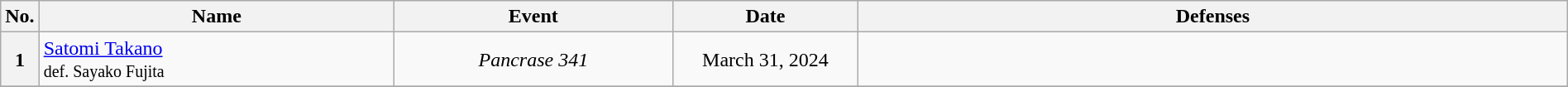<table class="wikitable" width=100%>
<tr>
<th width=1%>No.</th>
<th width=23%>Name</th>
<th width=18%>Event</th>
<th width=12%>Date</th>
<th width=46%>Defenses</th>
</tr>
<tr>
<th>1</th>
<td align=left> <a href='#'>Satomi Takano</a><br><small>def. Sayako Fujita</small></td>
<td align=center><em>Pancrase 341</em><br></td>
<td align=center>March 31, 2024</td>
<td></td>
</tr>
<tr>
</tr>
</table>
